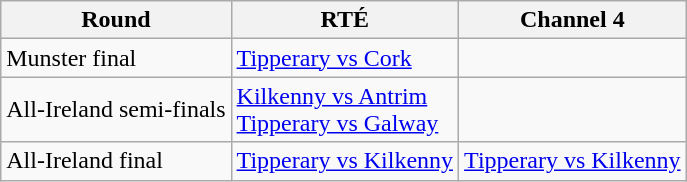<table class="wikitable">
<tr>
<th>Round</th>
<th>RTÉ</th>
<th>Channel 4</th>
</tr>
<tr>
<td>Munster final</td>
<td><a href='#'>Tipperary vs Cork</a></td>
<td></td>
</tr>
<tr>
<td>All-Ireland semi-finals</td>
<td><a href='#'>Kilkenny vs Antrim</a><br><a href='#'>Tipperary vs Galway</a></td>
<td></td>
</tr>
<tr>
<td>All-Ireland final</td>
<td><a href='#'>Tipperary vs Kilkenny</a></td>
<td><a href='#'>Tipperary vs Kilkenny</a></td>
</tr>
</table>
